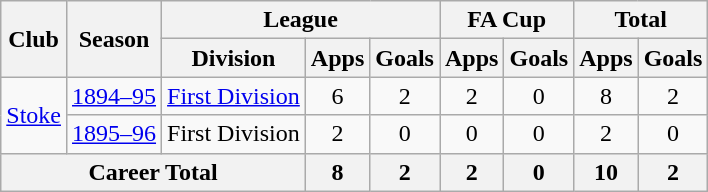<table class="wikitable" style="text-align: center;">
<tr>
<th rowspan="2">Club</th>
<th rowspan="2">Season</th>
<th colspan="3">League</th>
<th colspan="2">FA Cup</th>
<th colspan="2">Total</th>
</tr>
<tr>
<th>Division</th>
<th>Apps</th>
<th>Goals</th>
<th>Apps</th>
<th>Goals</th>
<th>Apps</th>
<th>Goals</th>
</tr>
<tr>
<td rowspan="2"><a href='#'>Stoke</a></td>
<td><a href='#'>1894–95</a></td>
<td><a href='#'>First Division</a></td>
<td>6</td>
<td>2</td>
<td>2</td>
<td>0</td>
<td>8</td>
<td>2</td>
</tr>
<tr>
<td><a href='#'>1895–96</a></td>
<td>First Division</td>
<td>2</td>
<td>0</td>
<td>0</td>
<td>0</td>
<td>2</td>
<td>0</td>
</tr>
<tr>
<th colspan="3">Career Total</th>
<th>8</th>
<th>2</th>
<th>2</th>
<th>0</th>
<th>10</th>
<th>2</th>
</tr>
</table>
